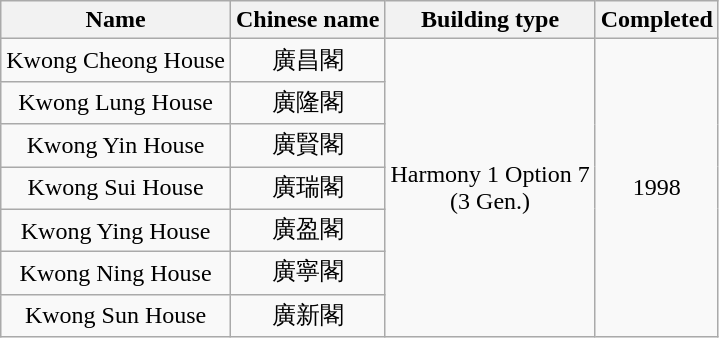<table class="wikitable" style="text-align: center">
<tr>
<th>Name</th>
<th>Chinese name</th>
<th>Building type</th>
<th>Completed</th>
</tr>
<tr>
<td>Kwong Cheong House</td>
<td>廣昌閣</td>
<td rowspan="7">Harmony 1 Option 7<br>(3 Gen.)</td>
<td rowspan="7">1998</td>
</tr>
<tr>
<td>Kwong Lung House</td>
<td>廣隆閣</td>
</tr>
<tr>
<td>Kwong Yin House</td>
<td>廣賢閣</td>
</tr>
<tr>
<td>Kwong Sui House</td>
<td>廣瑞閣</td>
</tr>
<tr>
<td>Kwong Ying House</td>
<td>廣盈閣</td>
</tr>
<tr>
<td>Kwong Ning House</td>
<td>廣寧閣</td>
</tr>
<tr>
<td>Kwong Sun House</td>
<td>廣新閣</td>
</tr>
</table>
